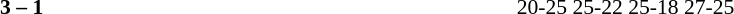<table width=100% cellspacing=1>
<tr>
<th width=20%></th>
<th width=12%></th>
<th width=20%></th>
<th width=33%></th>
<td></td>
</tr>
<tr style=font-size:90%>
<td align=right><strong></strong></td>
<td align=center><strong>3 – 1</strong></td>
<td></td>
<td>20-25 25-22 25-18 27-25</td>
</tr>
</table>
